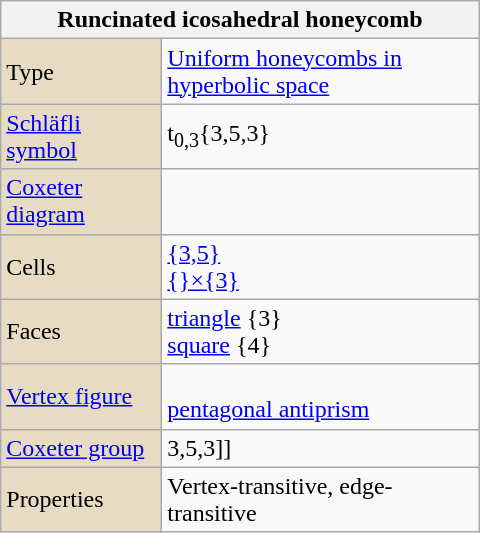<table class="wikitable" align="right" style="margin-left:10px" width="320">
<tr>
<th bgcolor=#e7dcc3 colspan=2>Runcinated icosahedral honeycomb<br></th>
</tr>
<tr>
<td bgcolor=#e7dcc3>Type</td>
<td><a href='#'>Uniform honeycombs in hyperbolic space</a></td>
</tr>
<tr>
<td width=100 bgcolor=#e7dcc3><a href='#'>Schläfli symbol</a></td>
<td>t<sub>0,3</sub>{3,5,3}</td>
</tr>
<tr>
<td bgcolor=#e7dcc3><a href='#'>Coxeter diagram</a></td>
<td></td>
</tr>
<tr>
<td bgcolor=#e7dcc3>Cells</td>
<td><a href='#'>{3,5}</a> <br><a href='#'>{}×{3}</a> </td>
</tr>
<tr>
<td bgcolor=#e7dcc3>Faces</td>
<td><a href='#'>triangle</a> {3}<br><a href='#'>square</a> {4}</td>
</tr>
<tr>
<td bgcolor=#e7dcc3><a href='#'>Vertex figure</a></td>
<td><br><a href='#'>pentagonal antiprism</a></td>
</tr>
<tr>
<td bgcolor=#e7dcc3><a href='#'>Coxeter group</a></td>
<td>3,5,3]]</td>
</tr>
<tr>
<td bgcolor=#e7dcc3>Properties</td>
<td>Vertex-transitive, edge-transitive</td>
</tr>
</table>
